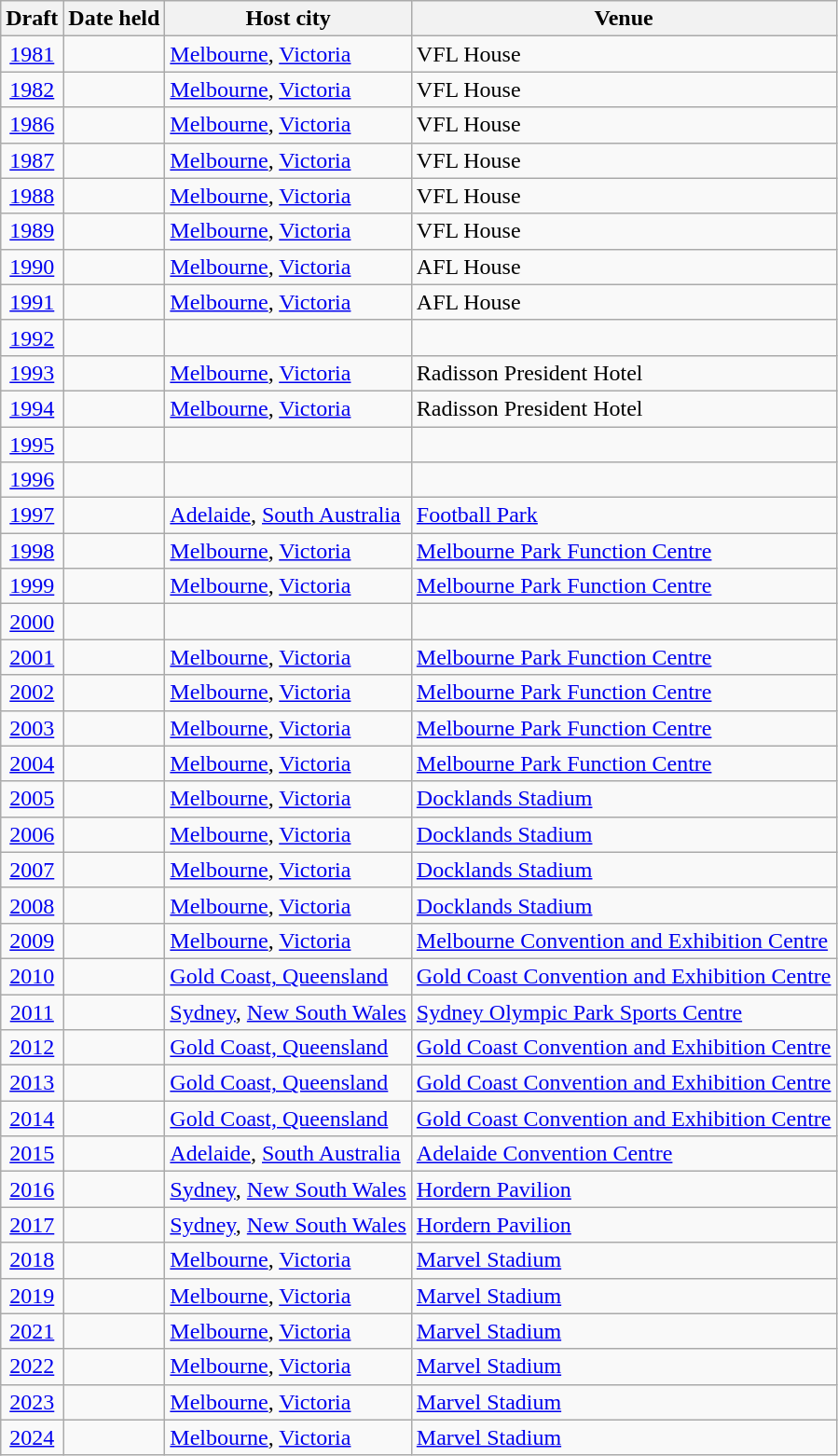<table class="wikitable sortable">
<tr>
<th>Draft</th>
<th>Date held</th>
<th>Host city</th>
<th>Venue</th>
</tr>
<tr>
<td align=center><a href='#'>1981</a></td>
<td></td>
<td><a href='#'>Melbourne</a>, <a href='#'>Victoria</a></td>
<td>VFL House</td>
</tr>
<tr>
<td align=center><a href='#'>1982</a></td>
<td></td>
<td><a href='#'>Melbourne</a>, <a href='#'>Victoria</a></td>
<td>VFL House</td>
</tr>
<tr>
<td align=center><a href='#'>1986</a></td>
<td></td>
<td><a href='#'>Melbourne</a>, <a href='#'>Victoria</a></td>
<td>VFL House</td>
</tr>
<tr>
<td align=center><a href='#'>1987</a></td>
<td></td>
<td><a href='#'>Melbourne</a>, <a href='#'>Victoria</a></td>
<td>VFL House</td>
</tr>
<tr>
<td align=center><a href='#'>1988</a></td>
<td></td>
<td><a href='#'>Melbourne</a>, <a href='#'>Victoria</a></td>
<td>VFL House</td>
</tr>
<tr>
<td align=center><a href='#'>1989</a></td>
<td></td>
<td><a href='#'>Melbourne</a>, <a href='#'>Victoria</a></td>
<td>VFL House</td>
</tr>
<tr>
<td align=center><a href='#'>1990</a></td>
<td></td>
<td><a href='#'>Melbourne</a>, <a href='#'>Victoria</a></td>
<td>AFL House</td>
</tr>
<tr>
<td align=center><a href='#'>1991</a></td>
<td></td>
<td><a href='#'>Melbourne</a>, <a href='#'>Victoria</a></td>
<td>AFL House</td>
</tr>
<tr>
<td align=center><a href='#'>1992</a></td>
<td></td>
<td></td>
<td></td>
</tr>
<tr>
<td align=center><a href='#'>1993</a></td>
<td></td>
<td><a href='#'>Melbourne</a>, <a href='#'>Victoria</a></td>
<td>Radisson President Hotel</td>
</tr>
<tr>
<td align=center><a href='#'>1994</a></td>
<td></td>
<td><a href='#'>Melbourne</a>, <a href='#'>Victoria</a></td>
<td>Radisson President Hotel</td>
</tr>
<tr>
<td align=center><a href='#'>1995</a></td>
<td></td>
<td></td>
<td></td>
</tr>
<tr>
<td align=center><a href='#'>1996</a></td>
<td></td>
<td></td>
<td></td>
</tr>
<tr>
<td align=center><a href='#'>1997</a></td>
<td></td>
<td><a href='#'>Adelaide</a>, <a href='#'>South Australia</a></td>
<td><a href='#'>Football Park</a></td>
</tr>
<tr>
<td align=center><a href='#'>1998</a></td>
<td></td>
<td><a href='#'>Melbourne</a>, <a href='#'>Victoria</a></td>
<td><a href='#'>Melbourne Park Function Centre</a></td>
</tr>
<tr>
<td align=center><a href='#'>1999</a></td>
<td></td>
<td><a href='#'>Melbourne</a>, <a href='#'>Victoria</a></td>
<td><a href='#'>Melbourne Park Function Centre</a></td>
</tr>
<tr>
<td align=center><a href='#'>2000</a></td>
<td></td>
<td></td>
<td></td>
</tr>
<tr>
<td align=center><a href='#'>2001</a></td>
<td></td>
<td><a href='#'>Melbourne</a>, <a href='#'>Victoria</a></td>
<td><a href='#'>Melbourne Park Function Centre</a></td>
</tr>
<tr>
<td align=center><a href='#'>2002</a></td>
<td></td>
<td><a href='#'>Melbourne</a>, <a href='#'>Victoria</a></td>
<td><a href='#'>Melbourne Park Function Centre</a></td>
</tr>
<tr>
<td align=center><a href='#'>2003</a></td>
<td></td>
<td><a href='#'>Melbourne</a>, <a href='#'>Victoria</a></td>
<td><a href='#'>Melbourne Park Function Centre</a></td>
</tr>
<tr>
<td align=center><a href='#'>2004</a></td>
<td></td>
<td><a href='#'>Melbourne</a>, <a href='#'>Victoria</a></td>
<td><a href='#'>Melbourne Park Function Centre</a></td>
</tr>
<tr>
<td align=center><a href='#'>2005</a></td>
<td></td>
<td><a href='#'>Melbourne</a>, <a href='#'>Victoria</a></td>
<td><a href='#'>Docklands Stadium</a></td>
</tr>
<tr>
<td align=center><a href='#'>2006</a></td>
<td></td>
<td><a href='#'>Melbourne</a>, <a href='#'>Victoria</a></td>
<td><a href='#'>Docklands Stadium</a></td>
</tr>
<tr>
<td align=center><a href='#'>2007</a></td>
<td></td>
<td><a href='#'>Melbourne</a>, <a href='#'>Victoria</a></td>
<td><a href='#'>Docklands Stadium</a></td>
</tr>
<tr>
<td align=center><a href='#'>2008</a></td>
<td></td>
<td><a href='#'>Melbourne</a>, <a href='#'>Victoria</a></td>
<td><a href='#'>Docklands Stadium</a></td>
</tr>
<tr>
<td align=center><a href='#'>2009</a></td>
<td></td>
<td><a href='#'>Melbourne</a>, <a href='#'>Victoria</a></td>
<td><a href='#'>Melbourne Convention and Exhibition Centre</a></td>
</tr>
<tr>
<td align=center><a href='#'>2010</a></td>
<td></td>
<td><a href='#'>Gold Coast, Queensland</a></td>
<td><a href='#'>Gold Coast Convention and Exhibition Centre</a></td>
</tr>
<tr>
<td align=center><a href='#'>2011</a></td>
<td></td>
<td><a href='#'>Sydney</a>, <a href='#'>New South Wales</a></td>
<td><a href='#'>Sydney Olympic Park Sports Centre</a></td>
</tr>
<tr>
<td align=center><a href='#'>2012</a></td>
<td></td>
<td><a href='#'>Gold Coast, Queensland</a></td>
<td><a href='#'>Gold Coast Convention and Exhibition Centre</a></td>
</tr>
<tr>
<td align=center><a href='#'>2013</a></td>
<td></td>
<td><a href='#'>Gold Coast, Queensland</a></td>
<td><a href='#'>Gold Coast Convention and Exhibition Centre</a></td>
</tr>
<tr>
<td align=center><a href='#'>2014</a></td>
<td></td>
<td><a href='#'>Gold Coast, Queensland</a></td>
<td><a href='#'>Gold Coast Convention and Exhibition Centre</a></td>
</tr>
<tr>
<td align=center><a href='#'>2015</a></td>
<td></td>
<td><a href='#'>Adelaide</a>, <a href='#'>South Australia</a></td>
<td><a href='#'>Adelaide Convention Centre</a></td>
</tr>
<tr>
<td align=center><a href='#'>2016</a></td>
<td></td>
<td><a href='#'>Sydney</a>, <a href='#'>New South Wales</a></td>
<td><a href='#'>Hordern Pavilion</a></td>
</tr>
<tr>
<td align=center><a href='#'>2017</a></td>
<td></td>
<td><a href='#'>Sydney</a>, <a href='#'>New South Wales</a></td>
<td><a href='#'>Hordern Pavilion</a></td>
</tr>
<tr>
<td align=center><a href='#'>2018</a></td>
<td></td>
<td><a href='#'>Melbourne</a>, <a href='#'>Victoria</a></td>
<td><a href='#'>Marvel Stadium</a></td>
</tr>
<tr>
<td align=center><a href='#'>2019</a></td>
<td></td>
<td><a href='#'>Melbourne</a>, <a href='#'>Victoria</a></td>
<td><a href='#'>Marvel Stadium</a></td>
</tr>
<tr>
<td align=center><a href='#'>2021</a></td>
<td></td>
<td><a href='#'>Melbourne</a>, <a href='#'>Victoria</a></td>
<td><a href='#'>Marvel Stadium</a></td>
</tr>
<tr>
<td align=center><a href='#'>2022</a></td>
<td></td>
<td><a href='#'>Melbourne</a>, <a href='#'>Victoria</a></td>
<td><a href='#'>Marvel Stadium</a></td>
</tr>
<tr>
<td align=center><a href='#'>2023</a></td>
<td></td>
<td><a href='#'>Melbourne</a>, <a href='#'>Victoria</a></td>
<td><a href='#'>Marvel Stadium</a></td>
</tr>
<tr>
<td align=center><a href='#'>2024</a></td>
<td></td>
<td><a href='#'>Melbourne</a>, <a href='#'>Victoria</a></td>
<td><a href='#'>Marvel Stadium</a></td>
</tr>
</table>
